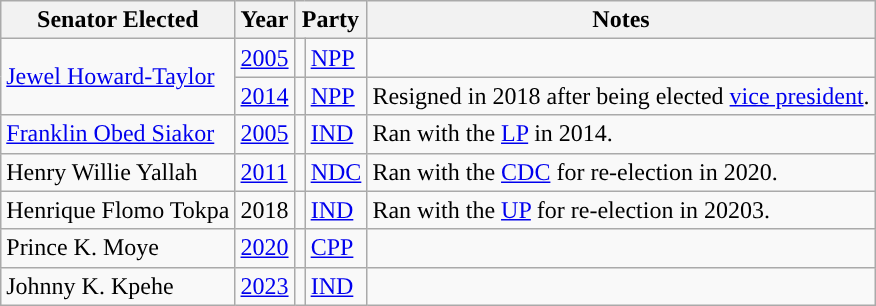<table class="wikitable">
<tr>
<th>Senator Elected</th>
<th>Year</th>
<th colspan=2>Party</th>
<th>Notes</th>
</tr>
<tr>
<td rowspan=2><a href='#'>Jewel Howard-Taylor</a></td>
<td><a href='#'>2005</a></td>
<td></td>
<td><a href='#'>NPP</a></td>
<td></td>
</tr>
<tr>
<td><a href='#'>2014</a></td>
<td></td>
<td><a href='#'>NPP</a></td>
<td>Resigned in 2018 after being elected <a href='#'>vice president</a>.</td>
</tr>
<tr>
<td><a href='#'>Franklin Obed Siakor</a></td>
<td><a href='#'>2005</a></td>
<td></td>
<td><a href='#'>IND</a></td>
<td>Ran with the <a href='#'>LP</a> in 2014.</td>
</tr>
<tr>
<td>Henry Willie Yallah</td>
<td><a href='#'>2011</a></td>
<td></td>
<td><a href='#'>NDC</a></td>
<td>Ran with the <a href='#'>CDC</a> for re-election in 2020.</td>
</tr>
<tr>
<td>Henrique Flomo Tokpa</td>
<td>2018</td>
<td></td>
<td><a href='#'>IND</a></td>
<td>Ran with the <a href='#'>UP</a> for re-election in 20203.</td>
</tr>
<tr>
<td>Prince K. Moye</td>
<td><a href='#'>2020</a></td>
<td></td>
<td><a href='#'>CPP</a></td>
<td></td>
</tr>
<tr>
<td>Johnny K. Kpehe</td>
<td><a href='#'>2023</a></td>
<td></td>
<td><a href='#'>IND</a></td>
<td></td>
</tr>
</table>
